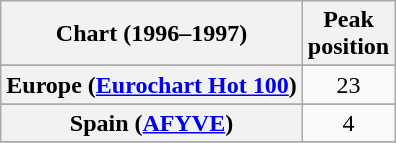<table class="wikitable sortable plainrowheaders">
<tr>
<th>Chart (1996–1997)</th>
<th>Peak<br>position</th>
</tr>
<tr>
</tr>
<tr>
</tr>
<tr>
</tr>
<tr>
<th scope="row">Europe (<a href='#'>Eurochart Hot 100</a>)</th>
<td align="center">23</td>
</tr>
<tr>
</tr>
<tr>
</tr>
<tr>
</tr>
<tr>
<th scope="row">Spain (<a href='#'>AFYVE</a>)</th>
<td align="center">4</td>
</tr>
<tr>
</tr>
</table>
